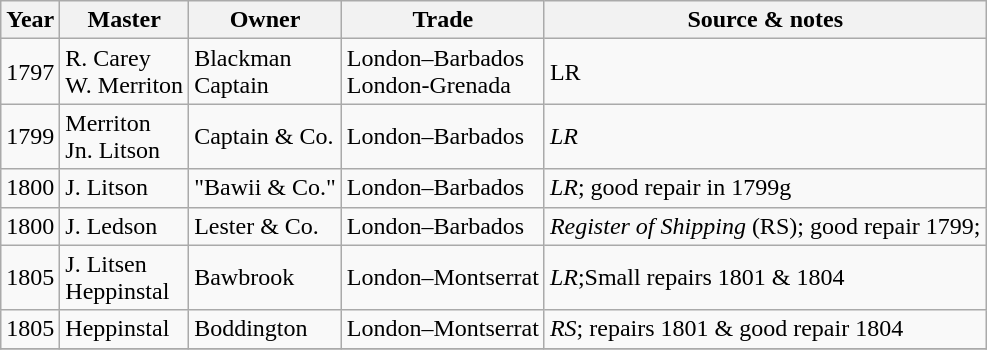<table class="sortable wikitable">
<tr>
<th>Year</th>
<th>Master</th>
<th>Owner</th>
<th>Trade</th>
<th>Source & notes</th>
</tr>
<tr>
<td>1797</td>
<td>R. Carey<br>W. Merriton</td>
<td>Blackman<br>Captain</td>
<td>London–Barbados<br>London-Grenada</td>
<td>LR</td>
</tr>
<tr>
<td>1799</td>
<td>Merriton<br>Jn. Litson</td>
<td>Captain & Co.</td>
<td>London–Barbados</td>
<td><em>LR</em></td>
</tr>
<tr>
<td>1800</td>
<td>J. Litson</td>
<td>"Bawii & Co."</td>
<td>London–Barbados</td>
<td><em>LR</em>; good repair in 1799g</td>
</tr>
<tr>
<td>1800</td>
<td>J. Ledson</td>
<td>Lester & Co.</td>
<td>London–Barbados</td>
<td><em>Register of Shipping</em>  (RS); good repair 1799;</td>
</tr>
<tr>
<td>1805</td>
<td>J. Litsen<br>Heppinstal</td>
<td>Bawbrook</td>
<td>London–Montserrat</td>
<td><em>LR</em>;Small repairs 1801 & 1804</td>
</tr>
<tr>
<td>1805</td>
<td>Heppinstal</td>
<td>Boddington</td>
<td>London–Montserrat</td>
<td><em>RS</em>; repairs 1801 & good repair 1804</td>
</tr>
<tr>
</tr>
</table>
